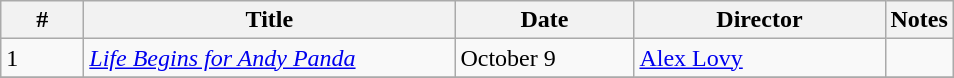<table class="wikitable">
<tr>
<th style="width:3em">#</th>
<th style="width:15em">Title</th>
<th style="width:7em">Date</th>
<th style="width:10em">Director</th>
<th>Notes</th>
</tr>
<tr>
<td>1</td>
<td><em><a href='#'>Life Begins for Andy Panda</a></em></td>
<td>October 9</td>
<td><a href='#'>Alex Lovy</a></td>
<td></td>
</tr>
<tr>
</tr>
</table>
